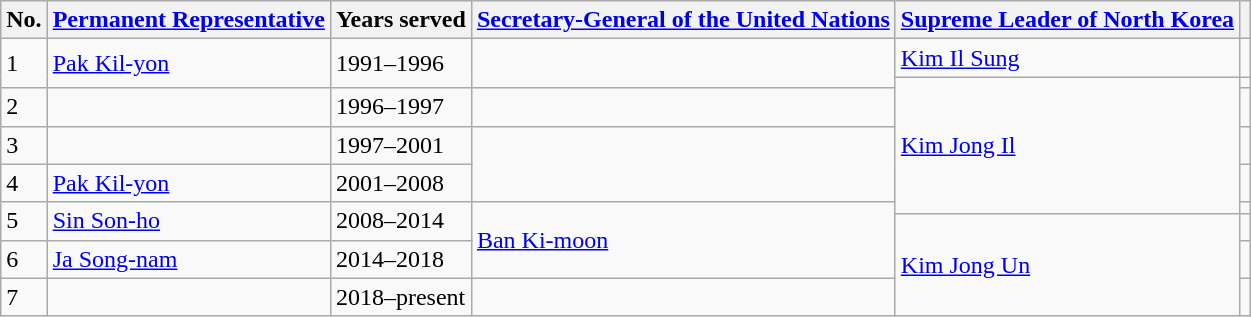<table class="wikitable sortable">
<tr>
<th>No.</th>
<th><a href='#'>Permanent Representative</a></th>
<th>Years served</th>
<th><a href='#'>Secretary-General of the United Nations</a></th>
<th><a href='#'>Supreme Leader of North Korea</a></th>
<th class="unsortable"></th>
</tr>
<tr>
<td rowspan="2">1</td>
<td rowspan="2"><a href='#'>Pak Kil-yon</a></td>
<td rowspan="2">1991–1996</td>
<td rowspan="2"></td>
<td><a href='#'>Kim Il Sung</a></td>
<td></td>
</tr>
<tr>
<td rowspan="5"><a href='#'>Kim Jong Il</a></td>
<td></td>
</tr>
<tr>
<td>2</td>
<td></td>
<td>1996–1997</td>
<td></td>
<td></td>
</tr>
<tr>
<td>3</td>
<td></td>
<td>1997–2001</td>
<td rowspan=2></td>
<td></td>
</tr>
<tr>
<td>4</td>
<td><a href='#'>Pak Kil-yon</a></td>
<td>2001–2008</td>
<td></td>
</tr>
<tr>
<td rowspan="2">5</td>
<td rowspan="2"><a href='#'>Sin Son-ho</a></td>
<td rowspan="2">2008–2014</td>
<td rowspan="3"><a href='#'>Ban Ki-moon</a></td>
<td></td>
</tr>
<tr>
<td rowspan="3"><a href='#'>Kim Jong Un</a></td>
<td></td>
</tr>
<tr>
<td>6</td>
<td><a href='#'>Ja Song-nam</a></td>
<td>2014–2018</td>
<td></td>
</tr>
<tr>
<td>7</td>
<td></td>
<td>2018–present</td>
<td></td>
<td></td>
</tr>
</table>
